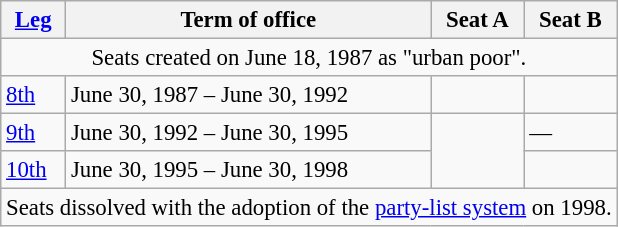<table class="wikitable" style="font-size:95%;">
<tr>
<th><a href='#'>Leg</a></th>
<th>Term of office</th>
<th>Seat A</th>
<th>Seat B</th>
</tr>
<tr>
<td colspan="4" align="center">Seats created on June 18, 1987 as "urban poor".</td>
</tr>
<tr>
<td><a href='#'>8th</a></td>
<td>June 30, 1987 – June 30, 1992</td>
<td></td>
<td></td>
</tr>
<tr>
<td><a href='#'>9th</a></td>
<td>June 30, 1992 – June 30, 1995</td>
<td rowspan="2"></td>
<td>—</td>
</tr>
<tr>
<td><a href='#'>10th</a></td>
<td>June 30, 1995 – June 30, 1998</td>
<td></td>
</tr>
<tr>
<td colspan="4" align="center">Seats dissolved with the adoption of the <a href='#'>party-list system</a> on 1998.</td>
</tr>
</table>
